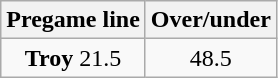<table class="wikitable">
<tr align="center">
<th style=>Pregame line</th>
<th style=>Over/under</th>
</tr>
<tr align="center">
<td><strong>Troy</strong> 21.5</td>
<td>48.5</td>
</tr>
</table>
